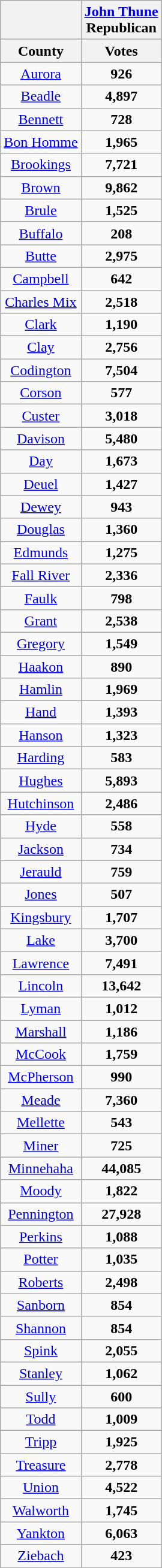<table class="wikitable sortable" style="text-align:center">
<tr>
<th></th>
<th style="text-align:center;"><a href='#'>John Thune</a><br>Republican</th>
</tr>
<tr>
<th align=center>County</th>
<th style="text-align:center;" data-sort-type="number">Votes</th>
</tr>
<tr>
<td align=center><a href='#'>Aurora</a></td>
<td><strong>926</strong></td>
</tr>
<tr>
<td align=center><a href='#'>Beadle</a></td>
<td><strong>4,897</strong></td>
</tr>
<tr>
<td align=center><a href='#'>Bennett</a></td>
<td><strong>728</strong></td>
</tr>
<tr>
<td align=center><a href='#'>Bon Homme</a></td>
<td><strong>1,965</strong></td>
</tr>
<tr>
<td align=center><a href='#'>Brookings</a></td>
<td><strong>7,721</strong></td>
</tr>
<tr>
<td align=center><a href='#'>Brown</a></td>
<td><strong>9,862</strong></td>
</tr>
<tr>
<td align=center><a href='#'>Brule</a></td>
<td><strong>1,525</strong></td>
</tr>
<tr>
<td align=center><a href='#'>Buffalo</a></td>
<td><strong>208</strong></td>
</tr>
<tr>
<td align=center><a href='#'>Butte</a></td>
<td><strong>2,975</strong></td>
</tr>
<tr>
<td align=center><a href='#'>Campbell</a></td>
<td><strong>642</strong></td>
</tr>
<tr>
<td align=center><a href='#'>Charles Mix</a></td>
<td><strong>2,518</strong></td>
</tr>
<tr>
<td align=center><a href='#'>Clark</a></td>
<td><strong>1,190</strong></td>
</tr>
<tr>
<td align=center><a href='#'>Clay</a></td>
<td><strong>2,756</strong></td>
</tr>
<tr>
<td align=center><a href='#'>Codington</a></td>
<td><strong>7,504</strong></td>
</tr>
<tr>
<td align=center><a href='#'>Corson</a></td>
<td><strong>577</strong></td>
</tr>
<tr>
<td align=center><a href='#'>Custer</a></td>
<td><strong>3,018</strong></td>
</tr>
<tr>
<td align=center><a href='#'>Davison</a></td>
<td><strong>5,480</strong></td>
</tr>
<tr>
<td align=center><a href='#'>Day</a></td>
<td><strong>1,673</strong></td>
</tr>
<tr>
<td align=center><a href='#'>Deuel</a></td>
<td><strong>1,427</strong></td>
</tr>
<tr>
<td align=center><a href='#'>Dewey</a></td>
<td><strong>943</strong></td>
</tr>
<tr>
<td align=center><a href='#'>Douglas</a></td>
<td><strong>1,360</strong></td>
</tr>
<tr>
<td align=center><a href='#'>Edmunds</a></td>
<td><strong>1,275</strong></td>
</tr>
<tr>
<td align=center><a href='#'>Fall River</a></td>
<td><strong>2,336</strong></td>
</tr>
<tr>
<td align=center><a href='#'>Faulk</a></td>
<td><strong>798</strong></td>
</tr>
<tr>
<td align=center><a href='#'>Grant</a></td>
<td><strong>2,538</strong></td>
</tr>
<tr>
<td align=center><a href='#'>Gregory</a></td>
<td><strong>1,549</strong></td>
</tr>
<tr>
<td align=center><a href='#'>Haakon</a></td>
<td><strong>890</strong></td>
</tr>
<tr>
<td align=center><a href='#'>Hamlin</a></td>
<td><strong>1,969</strong></td>
</tr>
<tr>
<td align=center><a href='#'>Hand</a></td>
<td><strong>1,393</strong></td>
</tr>
<tr>
<td align=center><a href='#'>Hanson</a></td>
<td><strong>1,323</strong></td>
</tr>
<tr>
<td align=center><a href='#'>Harding</a></td>
<td><strong>583</strong></td>
</tr>
<tr>
<td align=center><a href='#'>Hughes</a></td>
<td><strong>5,893</strong></td>
</tr>
<tr>
<td align=center><a href='#'>Hutchinson</a></td>
<td><strong>2,486</strong></td>
</tr>
<tr>
<td align=center><a href='#'>Hyde</a></td>
<td><strong>558</strong></td>
</tr>
<tr>
<td align=center><a href='#'>Jackson</a></td>
<td><strong>734</strong></td>
</tr>
<tr>
<td align=center><a href='#'>Jerauld</a></td>
<td><strong>759</strong></td>
</tr>
<tr>
<td align=center><a href='#'>Jones</a></td>
<td><strong>507</strong></td>
</tr>
<tr>
<td align=center><a href='#'>Kingsbury</a></td>
<td><strong>1,707</strong></td>
</tr>
<tr>
<td align=center><a href='#'>Lake</a></td>
<td><strong>3,700</strong></td>
</tr>
<tr>
<td align=center><a href='#'>Lawrence</a></td>
<td><strong>7,491</strong></td>
</tr>
<tr>
<td align=center><a href='#'>Lincoln</a></td>
<td><strong>13,642</strong></td>
</tr>
<tr>
<td align=center><a href='#'>Lyman</a></td>
<td><strong>1,012</strong></td>
</tr>
<tr>
<td align=center><a href='#'>Marshall</a></td>
<td><strong>1,186</strong></td>
</tr>
<tr>
<td align=center><a href='#'>McCook</a></td>
<td><strong>1,759</strong></td>
</tr>
<tr>
<td align=center><a href='#'>McPherson</a></td>
<td><strong>990</strong></td>
</tr>
<tr>
<td align=center><a href='#'>Meade</a></td>
<td><strong>7,360</strong></td>
</tr>
<tr>
<td align=center><a href='#'>Mellette</a></td>
<td><strong>543</strong></td>
</tr>
<tr>
<td align=center><a href='#'>Miner</a></td>
<td><strong>725</strong></td>
</tr>
<tr>
<td align=center><a href='#'>Minnehaha</a></td>
<td><strong>44,085</strong></td>
</tr>
<tr>
<td align=center><a href='#'>Moody</a></td>
<td><strong>1,822</strong></td>
</tr>
<tr>
<td align=center><a href='#'>Pennington</a></td>
<td><strong>27,928</strong></td>
</tr>
<tr>
<td align=center><a href='#'>Perkins</a></td>
<td><strong>1,088</strong></td>
</tr>
<tr>
<td align=center><a href='#'>Potter</a></td>
<td><strong>1,035</strong></td>
</tr>
<tr>
<td align=center><a href='#'>Roberts</a></td>
<td><strong>2,498</strong></td>
</tr>
<tr>
<td align=center><a href='#'>Sanborn</a></td>
<td><strong>854</strong></td>
</tr>
<tr>
<td align=center><a href='#'>Shannon</a></td>
<td><strong>854</strong></td>
</tr>
<tr>
<td align=center><a href='#'>Spink</a></td>
<td><strong>2,055</strong></td>
</tr>
<tr>
<td align=center><a href='#'>Stanley</a></td>
<td><strong>1,062</strong></td>
</tr>
<tr>
<td align=center><a href='#'>Sully</a></td>
<td><strong>600</strong></td>
</tr>
<tr>
<td align=center><a href='#'>Todd</a></td>
<td><strong>1,009</strong></td>
</tr>
<tr>
<td align=center><a href='#'>Tripp</a></td>
<td><strong>1,925</strong></td>
</tr>
<tr>
<td align=center><a href='#'>Treasure</a></td>
<td><strong>2,778</strong></td>
</tr>
<tr>
<td align=center><a href='#'>Union</a></td>
<td><strong>4,522</strong></td>
</tr>
<tr>
<td align=center><a href='#'>Walworth</a></td>
<td><strong>1,745</strong></td>
</tr>
<tr>
<td align=center><a href='#'>Yankton</a></td>
<td><strong>6,063</strong></td>
</tr>
<tr>
<td align=center><a href='#'>Ziebach</a></td>
<td><strong>423</strong></td>
</tr>
</table>
